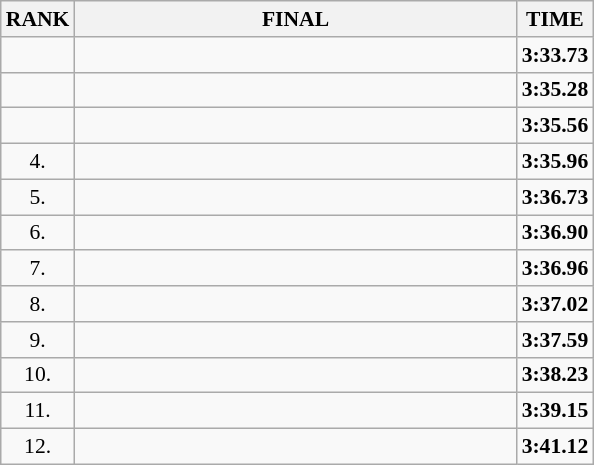<table class="wikitable" style="border-collapse: collapse; font-size: 90%;">
<tr>
<th>RANK</th>
<th align="center" style="width: 20em">FINAL</th>
<th>TIME</th>
</tr>
<tr>
<td align="center"></td>
<td></td>
<td align="center"><strong>3:33.73</strong></td>
</tr>
<tr>
<td align="center"></td>
<td></td>
<td align="center"><strong>3:35.28</strong></td>
</tr>
<tr>
<td align="center"></td>
<td></td>
<td align="center"><strong>3:35.56</strong></td>
</tr>
<tr>
<td align="center">4.</td>
<td></td>
<td align="center"><strong>3:35.96</strong></td>
</tr>
<tr>
<td align="center">5.</td>
<td></td>
<td align="center"><strong>3:36.73</strong></td>
</tr>
<tr>
<td align="center">6.</td>
<td></td>
<td align="center"><strong>3:36.90</strong></td>
</tr>
<tr>
<td align="center">7.</td>
<td></td>
<td align="center"><strong>3:36.96</strong></td>
</tr>
<tr>
<td align="center">8.</td>
<td></td>
<td align="center"><strong>3:37.02</strong></td>
</tr>
<tr>
<td align="center">9.</td>
<td></td>
<td align="center"><strong>3:37.59</strong></td>
</tr>
<tr>
<td align="center">10.</td>
<td></td>
<td align="center"><strong>3:38.23</strong></td>
</tr>
<tr>
<td align="center">11.</td>
<td></td>
<td align="center"><strong>3:39.15</strong></td>
</tr>
<tr>
<td align="center">12.</td>
<td></td>
<td align="center"><strong>3:41.12</strong></td>
</tr>
</table>
